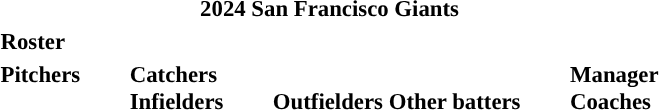<table class="toccolours" style="font-size: 95%;">
<tr>
<th colspan="10">2024 San Francisco Giants</th>
</tr>
<tr>
<td colspan="10"><strong>Roster</strong></td>
</tr>
<tr>
<td valign="top"><strong>Pitchers</strong><br>


























</td>
<td style="width:25px;"></td>
<td valign="top"><strong>Catchers</strong><br>





<strong>Infielders</strong>












</td>
<td style="width:25px;"></td>
<td valign="top"><br><strong>Outfielders</strong>










<strong>Other batters</strong>
</td>
<td style="width:25px;"></td>
<td valign="top"><strong>Manager</strong><br>
<strong>Coaches</strong>
 
 
 
 
 
 
 
 
 
 
 
 </td>
</tr>
</table>
